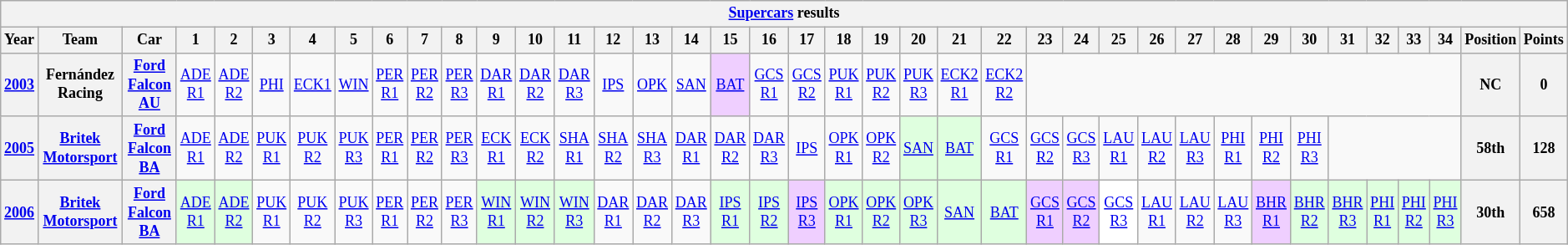<table class="wikitable" style="text-align:center; font-size:75%">
<tr>
<th colspan=39><a href='#'>Supercars</a> results</th>
</tr>
<tr>
<th>Year</th>
<th>Team</th>
<th>Car</th>
<th>1</th>
<th>2</th>
<th>3</th>
<th>4</th>
<th>5</th>
<th>6</th>
<th>7</th>
<th>8</th>
<th>9</th>
<th>10</th>
<th>11</th>
<th>12</th>
<th>13</th>
<th>14</th>
<th>15</th>
<th>16</th>
<th>17</th>
<th>18</th>
<th>19</th>
<th>20</th>
<th>21</th>
<th>22</th>
<th>23</th>
<th>24</th>
<th>25</th>
<th>26</th>
<th>27</th>
<th>28</th>
<th>29</th>
<th>30</th>
<th>31</th>
<th>32</th>
<th>33</th>
<th>34</th>
<th>Position</th>
<th>Points</th>
</tr>
<tr>
<th><a href='#'>2003</a></th>
<th>Fernández Racing</th>
<th><a href='#'>Ford Falcon AU</a></th>
<td><a href='#'>ADE<br>R1</a></td>
<td><a href='#'>ADE<br>R2</a></td>
<td><a href='#'>PHI</a></td>
<td><a href='#'>ECK1</a></td>
<td><a href='#'>WIN</a></td>
<td><a href='#'>PER<br>R1</a></td>
<td><a href='#'>PER<br>R2</a></td>
<td><a href='#'>PER<br>R3</a></td>
<td><a href='#'>DAR<br>R1</a></td>
<td><a href='#'>DAR<br>R2</a></td>
<td><a href='#'>DAR<br>R3</a></td>
<td><a href='#'>IPS</a></td>
<td><a href='#'>OPK</a></td>
<td><a href='#'>SAN</a></td>
<td style="background: #efcfff"><a href='#'>BAT</a><br></td>
<td><a href='#'>GCS<br>R1</a></td>
<td><a href='#'>GCS<br>R2</a></td>
<td><a href='#'>PUK<br>R1</a></td>
<td><a href='#'>PUK<br>R2</a></td>
<td><a href='#'>PUK<br>R3</a></td>
<td><a href='#'>ECK2<br>R1</a></td>
<td><a href='#'>ECK2<br>R2</a></td>
<td colspan=12></td>
<th>NC</th>
<th>0</th>
</tr>
<tr>
<th><a href='#'>2005</a></th>
<th><a href='#'>Britek Motorsport</a></th>
<th><a href='#'>Ford Falcon BA</a></th>
<td><a href='#'>ADE<br>R1</a></td>
<td><a href='#'>ADE<br>R2</a></td>
<td><a href='#'>PUK<br>R1</a></td>
<td><a href='#'>PUK<br>R2</a></td>
<td><a href='#'>PUK<br>R3</a></td>
<td><a href='#'>PER<br>R1</a></td>
<td><a href='#'>PER<br>R2</a></td>
<td><a href='#'>PER<br>R3</a></td>
<td><a href='#'>ECK<br>R1</a></td>
<td><a href='#'>ECK<br>R2</a></td>
<td><a href='#'>SHA<br>R1</a></td>
<td><a href='#'>SHA<br>R2</a></td>
<td><a href='#'>SHA<br>R3</a></td>
<td><a href='#'>DAR<br>R1</a></td>
<td><a href='#'>DAR<br>R2</a></td>
<td><a href='#'>DAR<br>R3</a></td>
<td><a href='#'>IPS</a></td>
<td><a href='#'>OPK<br>R1</a></td>
<td><a href='#'>OPK<br>R2</a></td>
<td style="background: #dfffdf"><a href='#'>SAN</a><br></td>
<td style="background: #dfffdf"><a href='#'>BAT</a><br></td>
<td><a href='#'>GCS<br>R1</a></td>
<td><a href='#'>GCS<br>R2</a></td>
<td><a href='#'>GCS<br>R3</a></td>
<td><a href='#'>LAU<br>R1</a></td>
<td><a href='#'>LAU<br>R2</a></td>
<td><a href='#'>LAU<br>R3</a></td>
<td><a href='#'>PHI<br>R1</a></td>
<td><a href='#'>PHI<br>R2</a></td>
<td><a href='#'>PHI<br>R3</a></td>
<td colspan=4></td>
<th>58th</th>
<th>128</th>
</tr>
<tr>
<th><a href='#'>2006</a></th>
<th><a href='#'>Britek Motorsport</a></th>
<th><a href='#'>Ford Falcon BA</a></th>
<td style="background: #dfffdf"><a href='#'>ADE<br>R1</a><br></td>
<td style="background: #dfffdf"><a href='#'>ADE<br>R2</a><br></td>
<td><a href='#'>PUK<br>R1</a></td>
<td><a href='#'>PUK<br>R2</a></td>
<td><a href='#'>PUK<br>R3</a></td>
<td><a href='#'>PER<br>R1</a></td>
<td><a href='#'>PER<br>R2</a></td>
<td><a href='#'>PER<br>R3</a></td>
<td style="background: #dfffdf"><a href='#'>WIN<br>R1</a><br></td>
<td style="background: #dfffdf"><a href='#'>WIN<br>R2</a><br></td>
<td style="background: #dfffdf"><a href='#'>WIN<br>R3</a><br></td>
<td><a href='#'>DAR<br>R1</a></td>
<td><a href='#'>DAR<br>R2</a></td>
<td><a href='#'>DAR<br>R3</a></td>
<td style="background: #dfffdf"><a href='#'>IPS<br>R1</a><br></td>
<td style="background: #dfffdf"><a href='#'>IPS<br>R2</a><br></td>
<td style="background: #efcfff"><a href='#'>IPS<br>R3</a><br></td>
<td style="background: #dfffdf"><a href='#'>OPK<br>R1</a><br></td>
<td style="background: #dfffdf"><a href='#'>OPK<br>R2</a><br></td>
<td style="background: #dfffdf"><a href='#'>OPK<br>R3</a><br></td>
<td style="background: #dfffdf"><a href='#'>SAN</a><br></td>
<td style="background: #dfffdf"><a href='#'>BAT</a><br></td>
<td style="background: #efcfff"><a href='#'>GCS<br>R1</a><br></td>
<td style="background: #efcfff"><a href='#'>GCS<br>R2</a><br></td>
<td style="background: #ffffff"><a href='#'>GCS<br>R3</a><br></td>
<td><a href='#'>LAU<br>R1</a></td>
<td><a href='#'>LAU<br>R2</a></td>
<td><a href='#'>LAU<br>R3</a></td>
<td style="background: #efcfff"><a href='#'>BHR<br>R1</a><br></td>
<td style="background: #dfffdf"><a href='#'>BHR<br>R2</a><br></td>
<td style="background: #dfffdf"><a href='#'>BHR<br>R3</a><br></td>
<td style="background: #dfffdf"><a href='#'>PHI<br>R1</a><br></td>
<td style="background: #dfffdf"><a href='#'>PHI<br>R2</a><br></td>
<td style="background: #dfffdf"><a href='#'>PHI<br>R3</a><br></td>
<th>30th</th>
<th>658</th>
</tr>
</table>
